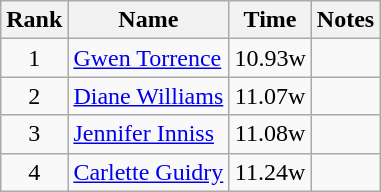<table class="wikitable sortable" style="text-align:center">
<tr>
<th>Rank</th>
<th>Name</th>
<th>Time</th>
<th>Notes</th>
</tr>
<tr>
<td>1</td>
<td align=left><a href='#'>Gwen Torrence</a></td>
<td>10.93w</td>
<td></td>
</tr>
<tr>
<td>2</td>
<td align=left><a href='#'>Diane Williams</a></td>
<td>11.07w</td>
<td></td>
</tr>
<tr>
<td>3</td>
<td align=left><a href='#'>Jennifer Inniss</a></td>
<td>11.08w</td>
<td></td>
</tr>
<tr>
<td>4</td>
<td align=left><a href='#'>Carlette Guidry</a></td>
<td>11.24w</td>
<td></td>
</tr>
</table>
